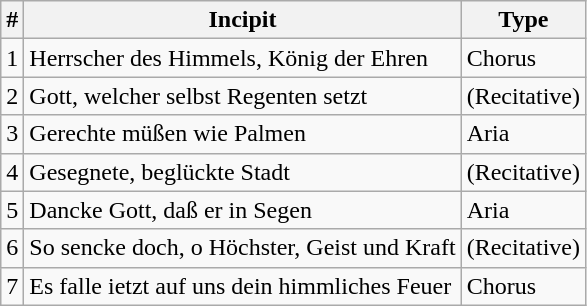<table class="wikitable">
<tr>
<th>#</th>
<th>Incipit</th>
<th>Type</th>
</tr>
<tr>
<td>1</td>
<td>Herrscher des Himmels, König der Ehren</td>
<td>Chorus</td>
</tr>
<tr>
<td>2</td>
<td>Gott, welcher selbst Regenten setzt</td>
<td>(Recitative)</td>
</tr>
<tr>
<td>3</td>
<td>Gerechte müßen wie Palmen</td>
<td>Aria</td>
</tr>
<tr>
<td>4</td>
<td>Gesegnete, beglückte Stadt</td>
<td>(Recitative)</td>
</tr>
<tr>
<td>5</td>
<td>Dancke Gott, daß er in Segen</td>
<td>Aria</td>
</tr>
<tr>
<td>6</td>
<td>So sencke doch, o Höchster, Geist und Kraft</td>
<td>(Recitative)</td>
</tr>
<tr>
<td>7</td>
<td>Es falle ietzt auf uns dein himmliches Feuer</td>
<td>Chorus</td>
</tr>
</table>
